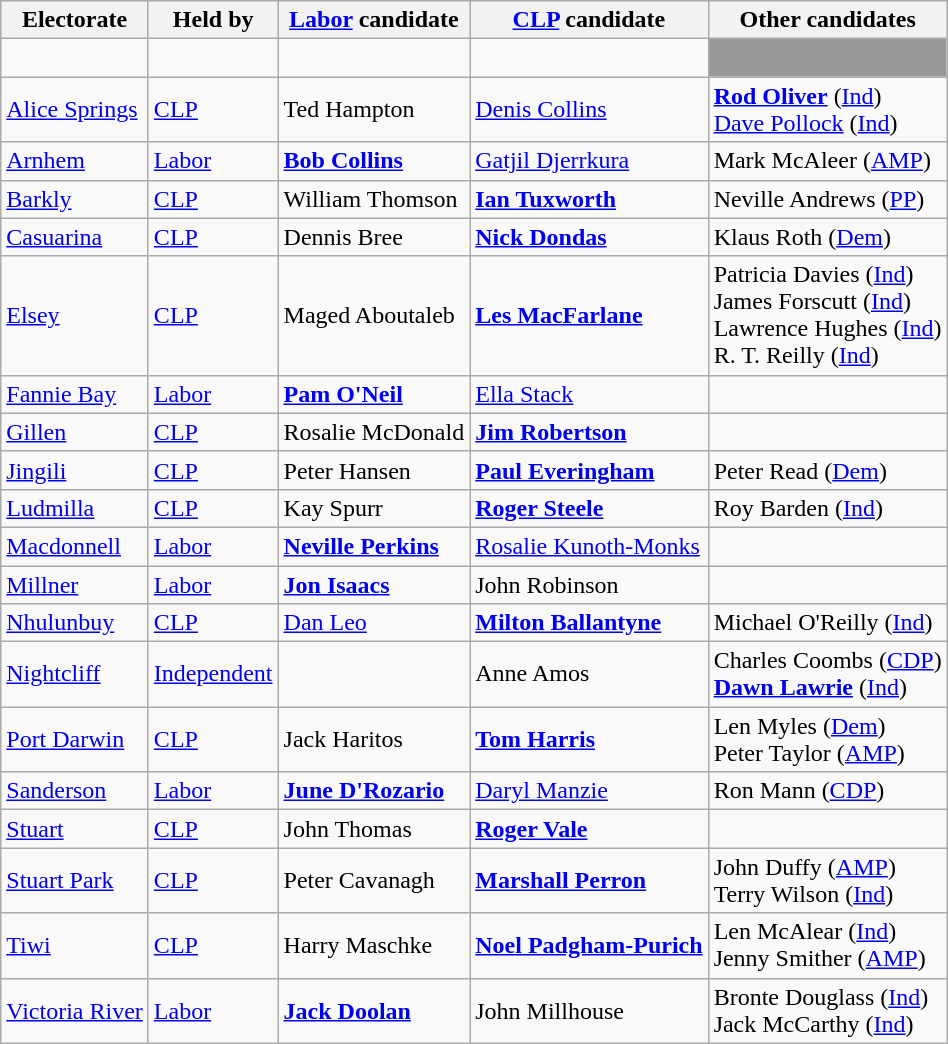<table class="wikitable">
<tr>
<th>Electorate</th>
<th>Held by</th>
<th><a href='#'>Labor</a> candidate</th>
<th><a href='#'>CLP</a> candidate</th>
<th>Other candidates</th>
</tr>
<tr>
<td></td>
<td></td>
<td></td>
<td></td>
<td style="background:#999;"> </td>
</tr>
<tr>
<td><a href='#'>Alice Springs</a></td>
<td><a href='#'>CLP</a></td>
<td>Ted Hampton</td>
<td><a href='#'>Denis Collins</a></td>
<td><strong><a href='#'>Rod Oliver</a></strong> (<a href='#'>Ind</a>)<br><a href='#'>Dave Pollock</a> (<a href='#'>Ind</a>)</td>
</tr>
<tr>
<td><a href='#'>Arnhem</a></td>
<td><a href='#'>Labor</a></td>
<td><strong><a href='#'>Bob Collins</a></strong></td>
<td><a href='#'>Gatjil Djerrkura</a></td>
<td>Mark McAleer (<a href='#'>AMP</a>)</td>
</tr>
<tr>
<td><a href='#'>Barkly</a></td>
<td><a href='#'>CLP</a></td>
<td>William Thomson</td>
<td><strong><a href='#'>Ian Tuxworth</a></strong></td>
<td>Neville Andrews (<a href='#'>PP</a>)</td>
</tr>
<tr>
<td><a href='#'>Casuarina</a></td>
<td><a href='#'>CLP</a></td>
<td>Dennis Bree</td>
<td><strong><a href='#'>Nick Dondas</a></strong></td>
<td>Klaus Roth (<a href='#'>Dem</a>)</td>
</tr>
<tr>
<td><a href='#'>Elsey</a></td>
<td><a href='#'>CLP</a></td>
<td>Maged Aboutaleb</td>
<td><strong><a href='#'>Les MacFarlane</a></strong></td>
<td>Patricia Davies (<a href='#'>Ind</a>)<br>James Forscutt (<a href='#'>Ind</a>)<br>Lawrence Hughes (<a href='#'>Ind</a>)<br>R. T. Reilly (<a href='#'>Ind</a>)</td>
</tr>
<tr>
<td><a href='#'>Fannie Bay</a></td>
<td><a href='#'>Labor</a></td>
<td><strong><a href='#'>Pam O'Neil</a></strong></td>
<td><a href='#'>Ella Stack</a></td>
<td></td>
</tr>
<tr>
<td><a href='#'>Gillen</a></td>
<td><a href='#'>CLP</a></td>
<td>Rosalie McDonald</td>
<td><strong><a href='#'>Jim Robertson</a></strong></td>
<td></td>
</tr>
<tr>
<td><a href='#'>Jingili</a></td>
<td><a href='#'>CLP</a></td>
<td>Peter Hansen</td>
<td><strong><a href='#'>Paul Everingham</a></strong></td>
<td>Peter Read (<a href='#'>Dem</a>)</td>
</tr>
<tr>
<td><a href='#'>Ludmilla</a></td>
<td><a href='#'>CLP</a></td>
<td>Kay Spurr</td>
<td><strong><a href='#'>Roger Steele</a></strong></td>
<td>Roy Barden (<a href='#'>Ind</a>)</td>
</tr>
<tr>
<td><a href='#'>Macdonnell</a></td>
<td><a href='#'>Labor</a></td>
<td><strong><a href='#'>Neville Perkins</a></strong></td>
<td><a href='#'>Rosalie Kunoth-Monks</a></td>
<td></td>
</tr>
<tr>
<td><a href='#'>Millner</a></td>
<td><a href='#'>Labor</a></td>
<td><strong><a href='#'>Jon Isaacs</a></strong></td>
<td>John Robinson</td>
<td></td>
</tr>
<tr>
<td><a href='#'>Nhulunbuy</a></td>
<td><a href='#'>CLP</a></td>
<td><a href='#'>Dan Leo</a></td>
<td><strong><a href='#'>Milton Ballantyne</a></strong></td>
<td>Michael O'Reilly (<a href='#'>Ind</a>)</td>
</tr>
<tr>
<td><a href='#'>Nightcliff</a></td>
<td><a href='#'>Independent</a></td>
<td></td>
<td>Anne Amos</td>
<td>Charles Coombs (<a href='#'>CDP</a>)<br><strong><a href='#'>Dawn Lawrie</a></strong> (<a href='#'>Ind</a>)</td>
</tr>
<tr>
<td><a href='#'>Port Darwin</a></td>
<td><a href='#'>CLP</a></td>
<td>Jack Haritos</td>
<td><strong><a href='#'>Tom Harris</a></strong></td>
<td>Len Myles (<a href='#'>Dem</a>)<br>Peter Taylor (<a href='#'>AMP</a>)</td>
</tr>
<tr>
<td><a href='#'>Sanderson</a></td>
<td><a href='#'>Labor</a></td>
<td><strong><a href='#'>June D'Rozario</a></strong></td>
<td><a href='#'>Daryl Manzie</a></td>
<td>Ron Mann (<a href='#'>CDP</a>)</td>
</tr>
<tr>
<td><a href='#'>Stuart</a></td>
<td><a href='#'>CLP</a></td>
<td>John Thomas</td>
<td><strong><a href='#'>Roger Vale</a></strong></td>
<td></td>
</tr>
<tr>
<td><a href='#'>Stuart Park</a></td>
<td><a href='#'>CLP</a></td>
<td>Peter Cavanagh</td>
<td><strong><a href='#'>Marshall Perron</a></strong></td>
<td>John Duffy (<a href='#'>AMP</a>)<br>Terry Wilson (<a href='#'>Ind</a>)</td>
</tr>
<tr>
<td><a href='#'>Tiwi</a></td>
<td><a href='#'>CLP</a></td>
<td>Harry Maschke</td>
<td><strong><a href='#'>Noel Padgham-Purich</a></strong></td>
<td>Len McAlear (<a href='#'>Ind</a>)<br>Jenny Smither (<a href='#'>AMP</a>)</td>
</tr>
<tr>
<td><a href='#'>Victoria River</a></td>
<td><a href='#'>Labor</a></td>
<td><strong><a href='#'>Jack Doolan</a></strong></td>
<td>John Millhouse</td>
<td>Bronte Douglass (<a href='#'>Ind</a>)<br>Jack McCarthy (<a href='#'>Ind</a>)</td>
</tr>
</table>
